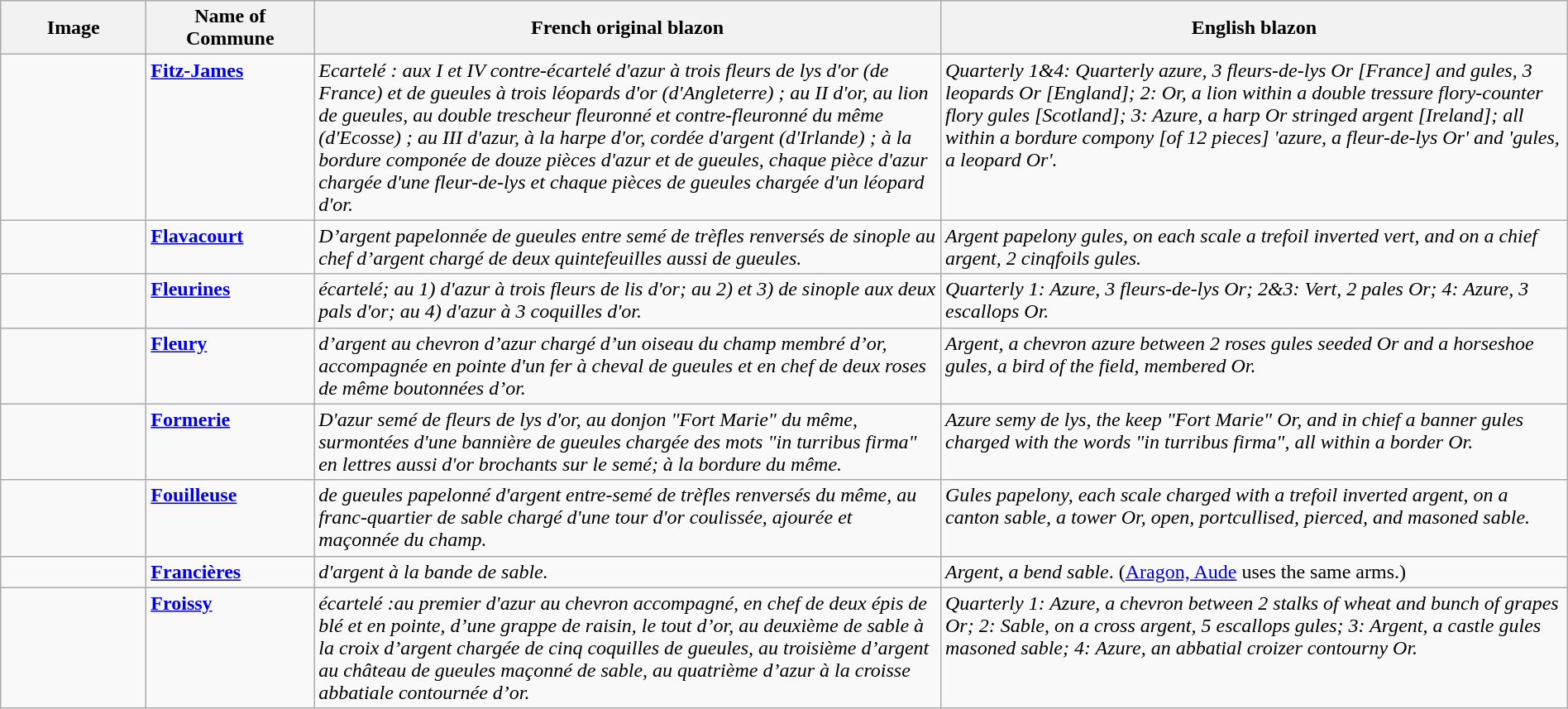<table class="wikitable" width="100%">
<tr>
<th width="110">Image</th>
<th>Name of Commune</th>
<th width="40%">French original blazon</th>
<th width="40%">English blazon</th>
</tr>
<tr valign=top>
<td align=center></td>
<td><strong><a href='#'>Fitz-James</a></strong></td>
<td><em>Ecartelé : aux I et IV contre-écartelé d'azur à trois fleurs de lys d'or (de France) et de gueules à trois léopards d'or (d'Angleterre) ; au II d'or, au lion de gueules, au double trescheur fleuronné et contre-fleuronné du même (d'Ecosse) ; au III d'azur, à la harpe d'or, cordée d'argent (d'Irlande) ; à la bordure componée de douze pièces d'azur et de gueules, chaque pièce d'azur chargée d'une fleur-de-lys et chaque pièces de gueules chargée d'un léopard d'or.</em></td>
<td><em>Quarterly 1&4: Quarterly azure, 3 fleurs-de-lys Or [France] and gules, 3 leopards Or [England]; 2: Or, a lion within a double tressure flory-counter flory gules [Scotland]; 3: Azure, a harp Or stringed argent [Ireland]; all within a bordure compony [of 12 pieces] 'azure, a fleur-de-lys Or' and 'gules, a leopard Or'.</em></td>
</tr>
<tr valign=top>
<td align=center></td>
<td><strong><a href='#'>Flavacourt</a></strong></td>
<td><em>D’argent papelonnée de gueules entre semé de trèfles renversés de sinople au chef d’argent chargé de deux quintefeuilles aussi de gueules.</em></td>
<td><em>Argent papelony gules, on each scale a trefoil inverted vert, and on a chief argent, 2 cinqfoils gules.</em></td>
</tr>
<tr valign=top>
<td align=center><br></td>
<td><strong><a href='#'>Fleurines</a></strong></td>
<td><em>écartelé; au 1) d'azur à trois fleurs de lis d'or; au 2) et 3) de sinople aux deux pals d'or; au 4) d'azur à 3 coquilles d'or.</em></td>
<td><em>Quarterly 1: Azure, 3 fleurs-de-lys Or; 2&3: Vert, 2 pales Or; 4: Azure, 3 escallops Or.</em></td>
</tr>
<tr valign=top>
<td align=center></td>
<td><strong><a href='#'>Fleury</a></strong></td>
<td><em>d’argent au chevron d’azur chargé d’un oiseau du champ membré d’or, accompagnée en pointe d'un fer à cheval de gueules et en chef de deux roses de même boutonnées d’or.</em></td>
<td><em>Argent, a chevron azure between 2 roses gules seeded Or and a horseshoe gules, a bird of the field, membered Or.</em></td>
</tr>
<tr valign=top>
<td align=center><br></td>
<td><strong><a href='#'>Formerie</a></strong></td>
<td><em>D'azur semé de fleurs de lys d'or, au donjon "Fort Marie" du même, surmontées d'une bannière de gueules chargée des mots "in turribus firma" en lettres aussi d'or brochants sur le semé; à la bordure du même.</em></td>
<td><em>Azure semy de lys, the keep "Fort Marie" Or, and in chief a banner gules charged with the words "in turribus firma", all within a border Or.</em></td>
</tr>
<tr valign=top>
<td align=center><br></td>
<td><strong><a href='#'>Fouilleuse</a></strong></td>
<td><em>de gueules papelonné d'argent entre-semé de trèfles renversés du même, au franc-quartier de sable chargé d'une tour d'or coulissée, ajourée et maçonnée du champ.</em></td>
<td><em>Gules papelony, each scale charged with a trefoil inverted argent, on a canton sable, a tower Or, open, portcullised, pierced, and masoned sable.</em></td>
</tr>
<tr valign=top>
<td align=center></td>
<td><strong><a href='#'>Francières</a></strong></td>
<td><em>d'argent à la bande de sable.</em></td>
<td><em>Argent, a bend sable</em>. (<a href='#'>Aragon, Aude</a> uses the same arms.)</td>
</tr>
<tr valign=top>
<td align=center><br></td>
<td><strong><a href='#'>Froissy</a></strong></td>
<td><em>écartelé :au premier d'azur au chevron accompagné, en chef de deux épis de blé et en pointe, d’une grappe de raisin, le tout d’or, au deuxième de sable à la croix d’argent chargée de cinq coquilles de gueules, au troisième d’argent au château de gueules maçonné de sable, au quatrième d’azur à la croisse abbatiale contournée d’or.</em></td>
<td><em>Quarterly 1: Azure, a chevron between 2 stalks of wheat and bunch of grapes Or; 2: Sable, on a cross argent, 5 escallops gules; 3: Argent, a castle gules masoned sable; 4: Azure, an abbatial croizer contourny Or.</em></td>
</tr>
</table>
